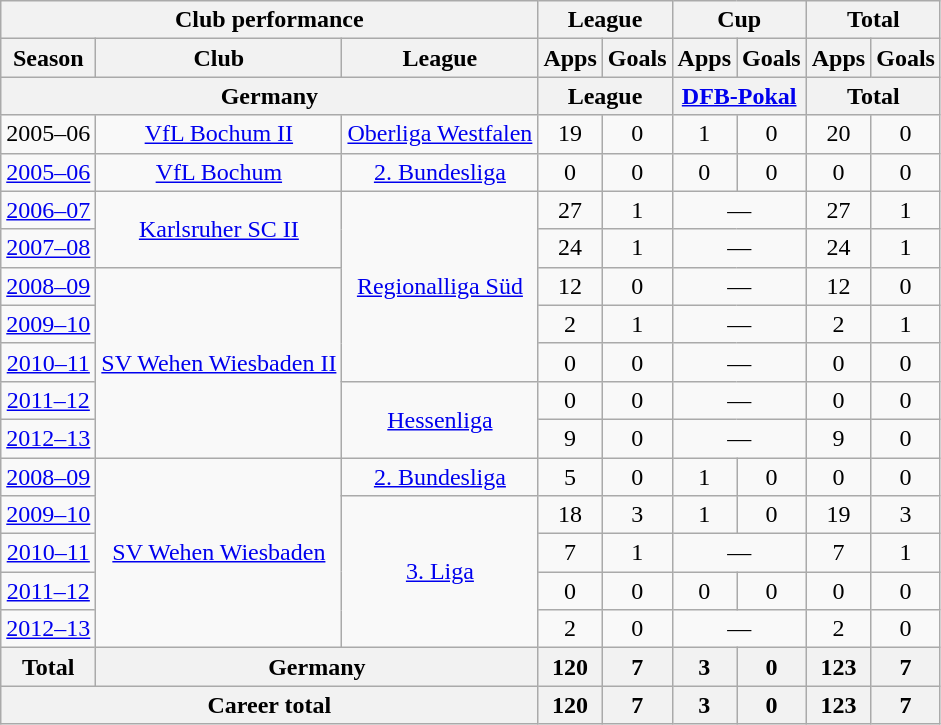<table class="wikitable" style="text-align:center">
<tr>
<th colspan=3>Club performance</th>
<th colspan=2>League</th>
<th colspan=2>Cup</th>
<th colspan=2>Total</th>
</tr>
<tr>
<th>Season</th>
<th>Club</th>
<th>League</th>
<th>Apps</th>
<th>Goals</th>
<th>Apps</th>
<th>Goals</th>
<th>Apps</th>
<th>Goals</th>
</tr>
<tr>
<th colspan=3>Germany</th>
<th colspan=2>League</th>
<th colspan=2><a href='#'>DFB-Pokal</a></th>
<th colspan=2>Total</th>
</tr>
<tr>
<td>2005–06</td>
<td><a href='#'>VfL Bochum II</a></td>
<td><a href='#'>Oberliga Westfalen</a></td>
<td>19</td>
<td>0</td>
<td>1</td>
<td>0</td>
<td>20</td>
<td>0</td>
</tr>
<tr>
<td><a href='#'>2005–06</a></td>
<td><a href='#'>VfL Bochum</a></td>
<td><a href='#'>2. Bundesliga</a></td>
<td>0</td>
<td>0</td>
<td>0</td>
<td>0</td>
<td>0</td>
<td>0</td>
</tr>
<tr>
<td><a href='#'>2006–07</a></td>
<td rowspan="2"><a href='#'>Karlsruher SC II</a></td>
<td rowspan="5"><a href='#'>Regionalliga Süd</a></td>
<td>27</td>
<td>1</td>
<td colspan="2">—</td>
<td>27</td>
<td>1</td>
</tr>
<tr>
<td><a href='#'>2007–08</a></td>
<td>24</td>
<td>1</td>
<td colspan="2">—</td>
<td>24</td>
<td>1</td>
</tr>
<tr>
<td><a href='#'>2008–09</a></td>
<td rowspan="5"><a href='#'>SV Wehen Wiesbaden II</a></td>
<td>12</td>
<td>0</td>
<td colspan="2">—</td>
<td>12</td>
<td>0</td>
</tr>
<tr>
<td><a href='#'>2009–10</a></td>
<td>2</td>
<td>1</td>
<td colspan="2">—</td>
<td>2</td>
<td>1</td>
</tr>
<tr>
<td><a href='#'>2010–11</a></td>
<td>0</td>
<td>0</td>
<td colspan="2">—</td>
<td>0</td>
<td>0</td>
</tr>
<tr>
<td><a href='#'>2011–12</a></td>
<td rowspan="2"><a href='#'>Hessenliga</a></td>
<td>0</td>
<td>0</td>
<td colspan="2">—</td>
<td>0</td>
<td>0</td>
</tr>
<tr>
<td><a href='#'>2012–13</a></td>
<td>9</td>
<td>0</td>
<td colspan="2">—</td>
<td>9</td>
<td>0</td>
</tr>
<tr>
<td><a href='#'>2008–09</a></td>
<td rowspan="5"><a href='#'>SV Wehen Wiesbaden</a></td>
<td><a href='#'>2. Bundesliga</a></td>
<td>5</td>
<td>0</td>
<td>1</td>
<td>0</td>
<td>0</td>
<td>0</td>
</tr>
<tr>
<td><a href='#'>2009–10</a></td>
<td rowspan="4"><a href='#'>3. Liga</a></td>
<td>18</td>
<td>3</td>
<td>1</td>
<td>0</td>
<td>19</td>
<td>3</td>
</tr>
<tr>
<td><a href='#'>2010–11</a></td>
<td>7</td>
<td>1</td>
<td colspan="2">—</td>
<td>7</td>
<td>1</td>
</tr>
<tr>
<td><a href='#'>2011–12</a></td>
<td>0</td>
<td>0</td>
<td>0</td>
<td>0</td>
<td>0</td>
<td>0</td>
</tr>
<tr>
<td><a href='#'>2012–13</a></td>
<td>2</td>
<td>0</td>
<td colspan="2">—</td>
<td>2</td>
<td>0</td>
</tr>
<tr>
<th rowspan=1>Total</th>
<th colspan=2>Germany</th>
<th>120</th>
<th>7</th>
<th>3</th>
<th>0</th>
<th>123</th>
<th>7</th>
</tr>
<tr>
<th colspan=3>Career total</th>
<th>120</th>
<th>7</th>
<th>3</th>
<th>0</th>
<th>123</th>
<th>7</th>
</tr>
</table>
